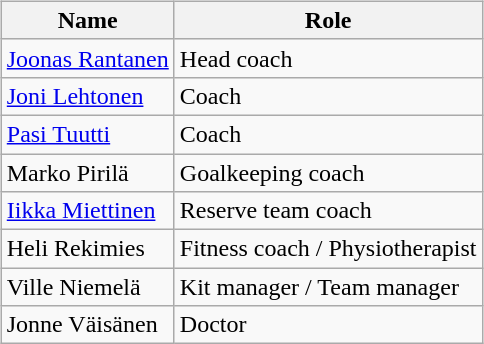<table>
<tr>
<td valign="top"><br><table class="wikitable">
<tr>
<th>Name</th>
<th>Role</th>
</tr>
<tr>
<td> <a href='#'>Joonas Rantanen</a></td>
<td>Head coach</td>
</tr>
<tr>
<td> <a href='#'>Joni Lehtonen</a></td>
<td>Coach</td>
</tr>
<tr>
<td> <a href='#'>Pasi Tuutti</a></td>
<td>Coach</td>
</tr>
<tr>
<td> Marko Pirilä</td>
<td>Goalkeeping coach</td>
</tr>
<tr>
<td> <a href='#'>Iikka Miettinen</a></td>
<td>Reserve team coach</td>
</tr>
<tr>
<td> Heli Rekimies</td>
<td>Fitness coach / Physiotherapist</td>
</tr>
<tr>
<td> Ville Niemelä</td>
<td>Kit manager / Team manager</td>
</tr>
<tr>
<td> Jonne Väisänen</td>
<td>Doctor</td>
</tr>
</table>
</td>
</tr>
</table>
